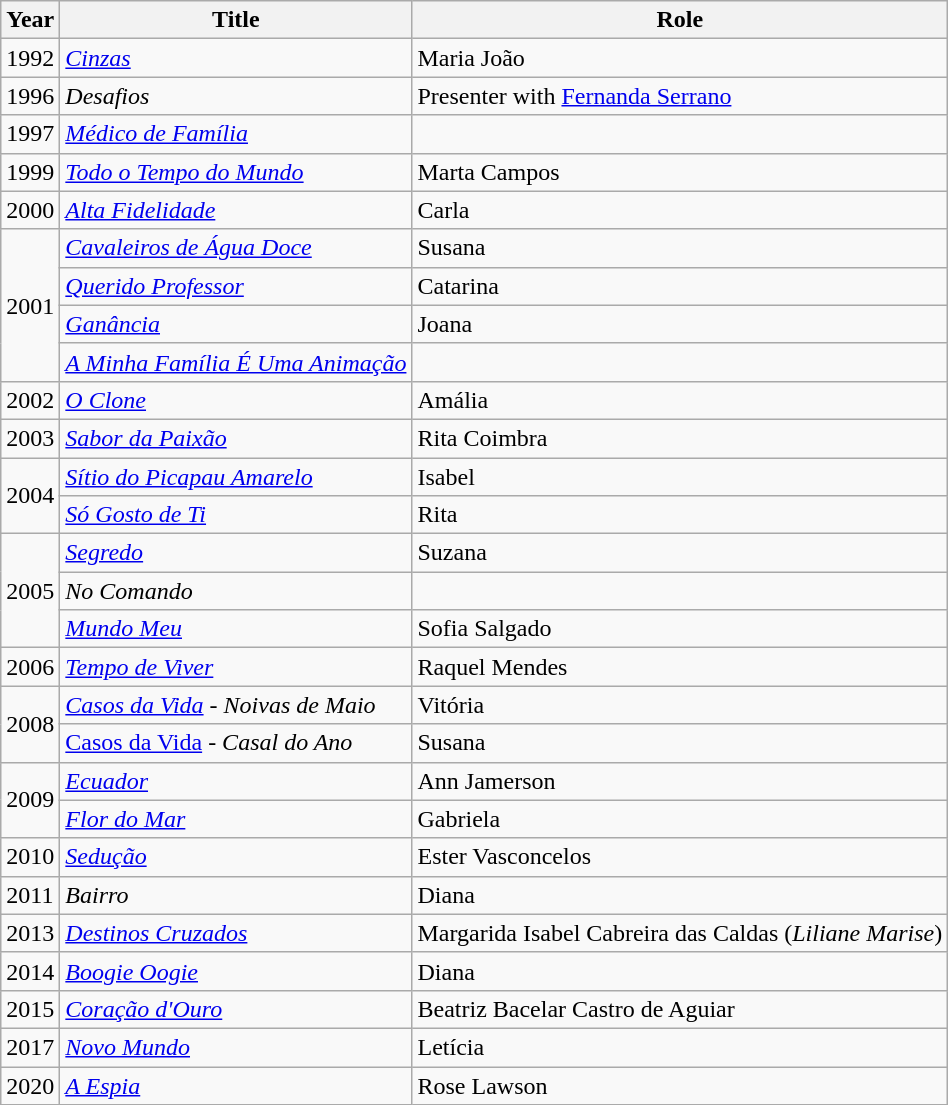<table class="wikitable">
<tr>
<th>Year</th>
<th>Title</th>
<th>Role</th>
</tr>
<tr>
<td>1992</td>
<td><em><a href='#'>Cinzas</a></em></td>
<td>Maria João</td>
</tr>
<tr>
<td>1996</td>
<td><em>Desafios</em></td>
<td>Presenter with <a href='#'>Fernanda Serrano</a></td>
</tr>
<tr>
<td>1997</td>
<td><em><a href='#'>Médico de Família</a></em></td>
<td></td>
</tr>
<tr>
<td>1999</td>
<td><em><a href='#'>Todo o Tempo do Mundo</a></em></td>
<td>Marta Campos</td>
</tr>
<tr>
<td>2000</td>
<td><em><a href='#'>Alta Fidelidade</a></em></td>
<td>Carla</td>
</tr>
<tr>
<td rowspan=4>2001</td>
<td><em><a href='#'>Cavaleiros de Água Doce</a></em></td>
<td>Susana</td>
</tr>
<tr>
<td><em><a href='#'>Querido Professor</a></em></td>
<td>Catarina</td>
</tr>
<tr>
<td><em><a href='#'>Ganância</a></em></td>
<td>Joana</td>
</tr>
<tr>
<td><em><a href='#'>A Minha Família É Uma Animação</a></em></td>
<td></td>
</tr>
<tr>
<td>2002</td>
<td><em><a href='#'>O Clone</a></em></td>
<td>Amália</td>
</tr>
<tr>
<td>2003</td>
<td><em><a href='#'>Sabor da Paixão</a></em></td>
<td>Rita Coimbra</td>
</tr>
<tr>
<td rowspan=2>2004</td>
<td><em><a href='#'>Sítio do Picapau Amarelo</a></em></td>
<td>Isabel</td>
</tr>
<tr>
<td><em><a href='#'>Só Gosto de Ti</a></em></td>
<td>Rita</td>
</tr>
<tr>
<td rowspan=3>2005</td>
<td><em><a href='#'>Segredo</a></em></td>
<td>Suzana</td>
</tr>
<tr>
<td><em>No Comando</em></td>
<td></td>
</tr>
<tr>
<td><em><a href='#'>Mundo Meu</a></em></td>
<td>Sofia Salgado</td>
</tr>
<tr>
<td>2006</td>
<td><em><a href='#'>Tempo de Viver</a></em></td>
<td>Raquel Mendes</td>
</tr>
<tr>
<td rowspan=2>2008</td>
<td><em><a href='#'>Casos da Vida</a></em> - <em>Noivas de Maio</em></td>
<td>Vitória</td>
</tr>
<tr>
<td><a href='#'>Casos da Vida</a> - <em>Casal do Ano</em></td>
<td>Susana</td>
</tr>
<tr>
<td rowspan=2>2009</td>
<td><em><a href='#'>Ecuador</a></em></td>
<td>Ann Jamerson</td>
</tr>
<tr>
<td><em><a href='#'>Flor do Mar</a></em></td>
<td>Gabriela</td>
</tr>
<tr>
<td>2010</td>
<td><em><a href='#'>Sedução</a></em></td>
<td>Ester Vasconcelos</td>
</tr>
<tr>
<td>2011</td>
<td><em>Bairro</em></td>
<td>Diana</td>
</tr>
<tr>
<td>2013</td>
<td><em><a href='#'>Destinos Cruzados</a></em></td>
<td>Margarida Isabel Cabreira das Caldas (<em>Liliane Marise</em>)</td>
</tr>
<tr>
<td>2014</td>
<td><em><a href='#'>Boogie Oogie</a></em></td>
<td>Diana</td>
</tr>
<tr>
<td>2015</td>
<td><em><a href='#'>Coração d'Ouro</a></em></td>
<td>Beatriz Bacelar Castro de Aguiar</td>
</tr>
<tr>
<td>2017</td>
<td><em><a href='#'>Novo Mundo</a></em></td>
<td>Letícia</td>
</tr>
<tr>
<td>2020</td>
<td><em><a href='#'>A Espia</a></em></td>
<td>Rose Lawson</td>
</tr>
</table>
